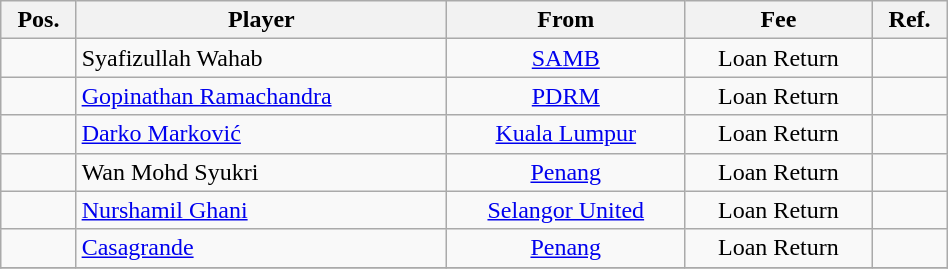<table class="wikitable" style="text-align:center; font-size:100%; width:50%">
<tr>
<th>Pos.</th>
<th>Player</th>
<th>From</th>
<th>Fee</th>
<th>Ref.</th>
</tr>
<tr>
<td></td>
<td align=left> Syafizullah Wahab</td>
<td> <a href='#'>SAMB</a></td>
<td>Loan Return</td>
<td></td>
</tr>
<tr>
<td></td>
<td align=left> <a href='#'>Gopinathan Ramachandra</a></td>
<td> <a href='#'>PDRM</a></td>
<td>Loan Return</td>
<td></td>
</tr>
<tr>
<td></td>
<td align=left> <a href='#'>Darko Marković</a></td>
<td> <a href='#'>Kuala Lumpur</a></td>
<td>Loan Return</td>
<td></td>
</tr>
<tr>
<td></td>
<td align=left> Wan Mohd Syukri</td>
<td> <a href='#'>Penang</a></td>
<td>Loan Return</td>
<td></td>
</tr>
<tr>
<td></td>
<td align=left> <a href='#'>Nurshamil Ghani</a></td>
<td> <a href='#'>Selangor United</a></td>
<td>Loan Return</td>
<td></td>
</tr>
<tr>
<td></td>
<td align=left> <a href='#'>Casagrande</a></td>
<td> <a href='#'>Penang</a></td>
<td>Loan Return</td>
<td></td>
</tr>
<tr>
</tr>
</table>
